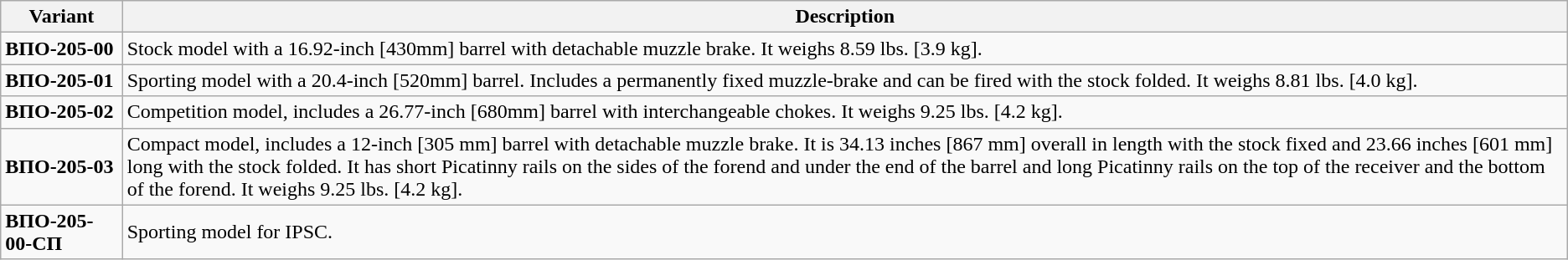<table class="wikitable">
<tr>
<th>Variant</th>
<th>Description</th>
</tr>
<tr>
<td><strong>ВПО-205-00</strong></td>
<td>Stock model with a 16.92-inch [430mm] barrel with detachable muzzle brake. It weighs 8.59 lbs. [3.9 kg].</td>
</tr>
<tr>
<td><strong>ВПО-205-01</strong></td>
<td>Sporting model with a 20.4-inch [520mm] barrel. Includes a permanently fixed muzzle-brake and can be fired with the stock folded. It weighs 8.81 lbs. [4.0 kg].</td>
</tr>
<tr>
<td><strong>ВПО-205-02</strong></td>
<td>Competition model, includes a 26.77-inch [680mm] barrel with interchangeable chokes. It weighs 9.25 lbs. [4.2 kg].</td>
</tr>
<tr>
<td><strong>ВПО-205-03</strong></td>
<td>Compact model, includes a 12-inch [305 mm] barrel with detachable muzzle brake. It is 34.13 inches [867 mm] overall in length with the stock fixed and 23.66 inches [601 mm] long with the stock folded. It has short Picatinny rails on the sides of the forend and under the end of the barrel and long Picatinny rails on the top of the receiver and the bottom of the forend. It weighs 9.25 lbs. [4.2 kg].</td>
</tr>
<tr>
<td><strong>ВПО-205-00-СП</strong></td>
<td>Sporting model for IPSC.</td>
</tr>
</table>
